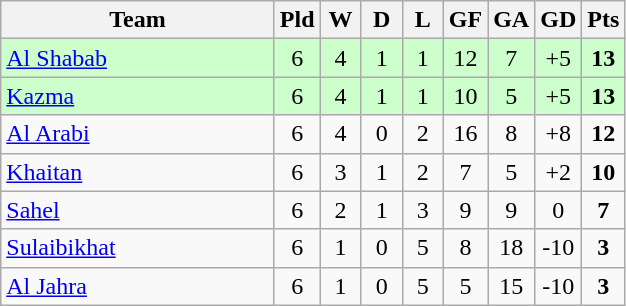<table class="wikitable" style="text-align: center;">
<tr>
<th width="175">Team</th>
<th width="20">Pld</th>
<th width="20">W</th>
<th width="20">D</th>
<th width="20">L</th>
<th width="20">GF</th>
<th width="20">GA</th>
<th width="20">GD</th>
<th width="20">Pts</th>
</tr>
<tr bgcolor=#ccffcc>
<td align=left> <a href='#'>Al Shabab</a></td>
<td>6</td>
<td>4</td>
<td>1</td>
<td>1</td>
<td>12</td>
<td>7</td>
<td>+5</td>
<td><strong>13</strong></td>
</tr>
<tr bgcolor=#ccffcc>
<td align=left> <a href='#'>Kazma</a></td>
<td>6</td>
<td>4</td>
<td>1</td>
<td>1</td>
<td>10</td>
<td>5</td>
<td>+5</td>
<td><strong>13</strong></td>
</tr>
<tr>
<td align=left> <a href='#'>Al Arabi</a></td>
<td>6</td>
<td>4</td>
<td>0</td>
<td>2</td>
<td>16</td>
<td>8</td>
<td>+8</td>
<td><strong>12</strong></td>
</tr>
<tr>
<td align=left> <a href='#'>Khaitan</a></td>
<td>6</td>
<td>3</td>
<td>1</td>
<td>2</td>
<td>7</td>
<td>5</td>
<td>+2</td>
<td><strong>10</strong></td>
</tr>
<tr>
<td align=left> <a href='#'>Sahel</a></td>
<td>6</td>
<td>2</td>
<td>1</td>
<td>3</td>
<td>9</td>
<td>9</td>
<td>0</td>
<td><strong>7</strong></td>
</tr>
<tr>
<td align=left> <a href='#'>Sulaibikhat</a></td>
<td>6</td>
<td>1</td>
<td>0</td>
<td>5</td>
<td>8</td>
<td>18</td>
<td>-10</td>
<td><strong>3</strong></td>
</tr>
<tr>
<td align=left> <a href='#'>Al Jahra</a></td>
<td>6</td>
<td>1</td>
<td>0</td>
<td>5</td>
<td>5</td>
<td>15</td>
<td>-10</td>
<td><strong>3</strong></td>
</tr>
</table>
